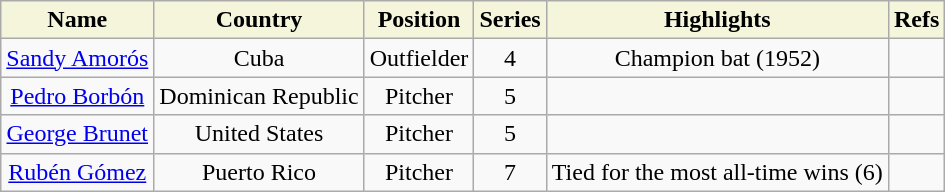<table class="wikitable">
<tr>
<th style="background:#F5F5DC;">Name</th>
<th style="background:#F5F5DC;">Country</th>
<th style="background:#F5F5DC;">Position</th>
<th style="background:#F5F5DC;">Series</th>
<th style="background:#F5F5DC;">Highlights</th>
<th style="background:#F5F5DC;">Refs</th>
</tr>
<tr align=center>
<td><a href='#'>Sandy Amorós</a></td>
<td> Cuba</td>
<td>Outfielder</td>
<td>4</td>
<td>Champion bat (1952)</td>
<td></td>
</tr>
<tr align=center>
<td><a href='#'>Pedro Borbón</a></td>
<td> Dominican Republic</td>
<td>Pitcher</td>
<td>5</td>
<td></td>
<td></td>
</tr>
<tr align=center>
<td><a href='#'>George Brunet</a></td>
<td> United States</td>
<td>Pitcher</td>
<td>5</td>
<td></td>
<td></td>
</tr>
<tr align=center>
<td><a href='#'>Rubén Gómez</a></td>
<td> Puerto Rico</td>
<td>Pitcher</td>
<td>7</td>
<td>Tied for the most all-time wins (6)</td>
<td></td>
</tr>
</table>
